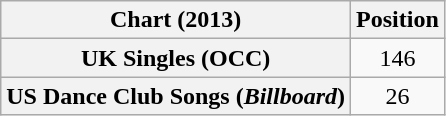<table class="wikitable plainrowheaders" style="text-align:center">
<tr>
<th scope="col">Chart (2013)</th>
<th scope="col">Position</th>
</tr>
<tr>
<th scope="row">UK Singles (OCC)</th>
<td>146</td>
</tr>
<tr>
<th scope="row">US Dance Club Songs (<em>Billboard</em>)</th>
<td>26</td>
</tr>
</table>
